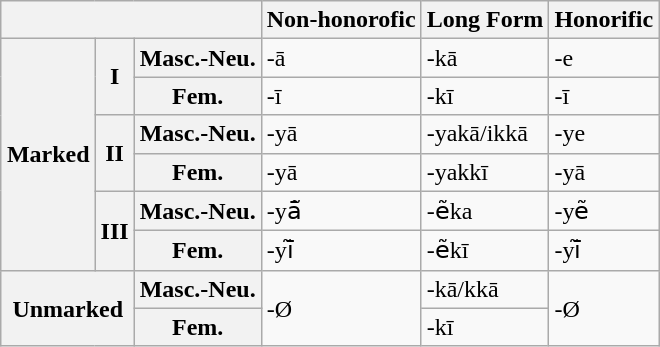<table class="wikitable" style="margin: 1em auto 1em auto;">
<tr>
<th colspan="3"></th>
<th>Non-honorofic</th>
<th>Long Form</th>
<th>Honorific</th>
</tr>
<tr>
<th rowspan="6">Marked</th>
<th rowspan="2">I</th>
<th>Masc.-Neu.</th>
<td>-ā</td>
<td>-kā</td>
<td>-e</td>
</tr>
<tr>
<th>Fem.</th>
<td>-ī</td>
<td>-kī</td>
<td>-ī</td>
</tr>
<tr>
<th rowspan="2">II</th>
<th>Masc.-Neu.</th>
<td>-yā</td>
<td>-yakā/ikkā</td>
<td>-ye</td>
</tr>
<tr>
<th>Fem.</th>
<td>-yā</td>
<td>-yakkī</td>
<td>-yā</td>
</tr>
<tr>
<th rowspan="2">III</th>
<th>Masc.-Neu.</th>
<td>-yā̃</td>
<td>-ẽka</td>
<td>-yẽ</td>
</tr>
<tr>
<th>Fem.</th>
<td>-yī̃</td>
<td>-ẽkī</td>
<td>-yī̃</td>
</tr>
<tr>
<th colspan="2"  rowspan="2">Unmarked</th>
<th>Masc.-Neu.</th>
<td rowspan="2">-Ø</td>
<td>-kā/kkā</td>
<td rowspan="2">-Ø</td>
</tr>
<tr>
<th>Fem.</th>
<td>-kī</td>
</tr>
</table>
